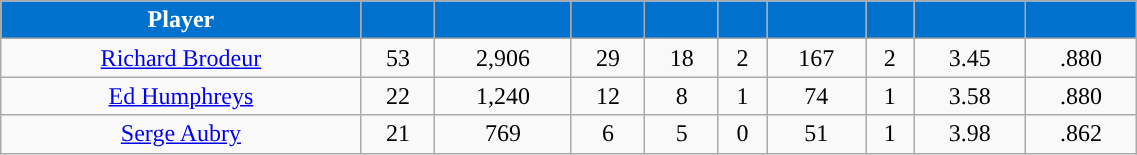<table class="wikitable sortable" style="width:60%; text-align:center;">
<tr>
<th style="color:white; background:#0072CE; ">Player</th>
<th style="color:white; background:#0072CE; "></th>
<th style="color:white; background:#0072CE; "></th>
<th style="color:white; background:#0072CE; "></th>
<th style="color:white;background:#0072CE; "></th>
<th style="color:white; background:#0072CE; "></th>
<th style="color:white;background:#0072CE; "></th>
<th style="color:white; background:#0072CE; "></th>
<th style="color:white; background:#0072CE; "></th>
<th style="color:white; background:#0072CE; "></th>
</tr>
<tr align="center">
<td><a href='#'>Richard Brodeur</a></td>
<td>53</td>
<td>2,906</td>
<td>29</td>
<td>18</td>
<td>2</td>
<td>167</td>
<td>2</td>
<td>3.45</td>
<td>.880</td>
</tr>
<tr align="center">
<td><a href='#'>Ed Humphreys</a></td>
<td>22</td>
<td>1,240</td>
<td>12</td>
<td>8</td>
<td>1</td>
<td>74</td>
<td>1</td>
<td>3.58</td>
<td>.880</td>
</tr>
<tr>
<td><a href='#'>Serge Aubry</a></td>
<td>21</td>
<td>769</td>
<td>6</td>
<td>5</td>
<td>0</td>
<td>51</td>
<td>1</td>
<td>3.98</td>
<td>.862</td>
</tr>
</table>
